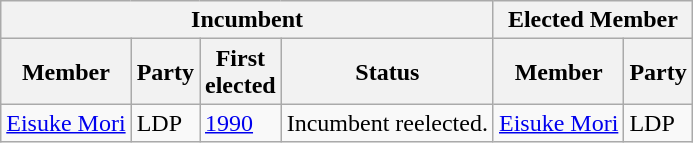<table class="wikitable sortable">
<tr>
<th colspan=4>Incumbent</th>
<th colspan=2>Elected Member</th>
</tr>
<tr>
<th>Member</th>
<th>Party</th>
<th>First<br>elected</th>
<th>Status</th>
<th>Member</th>
<th>Party</th>
</tr>
<tr>
<td><a href='#'>Eisuke Mori</a></td>
<td>LDP</td>
<td><a href='#'>1990</a></td>
<td>Incumbent reelected.</td>
<td><a href='#'>Eisuke Mori</a></td>
<td>LDP</td>
</tr>
</table>
